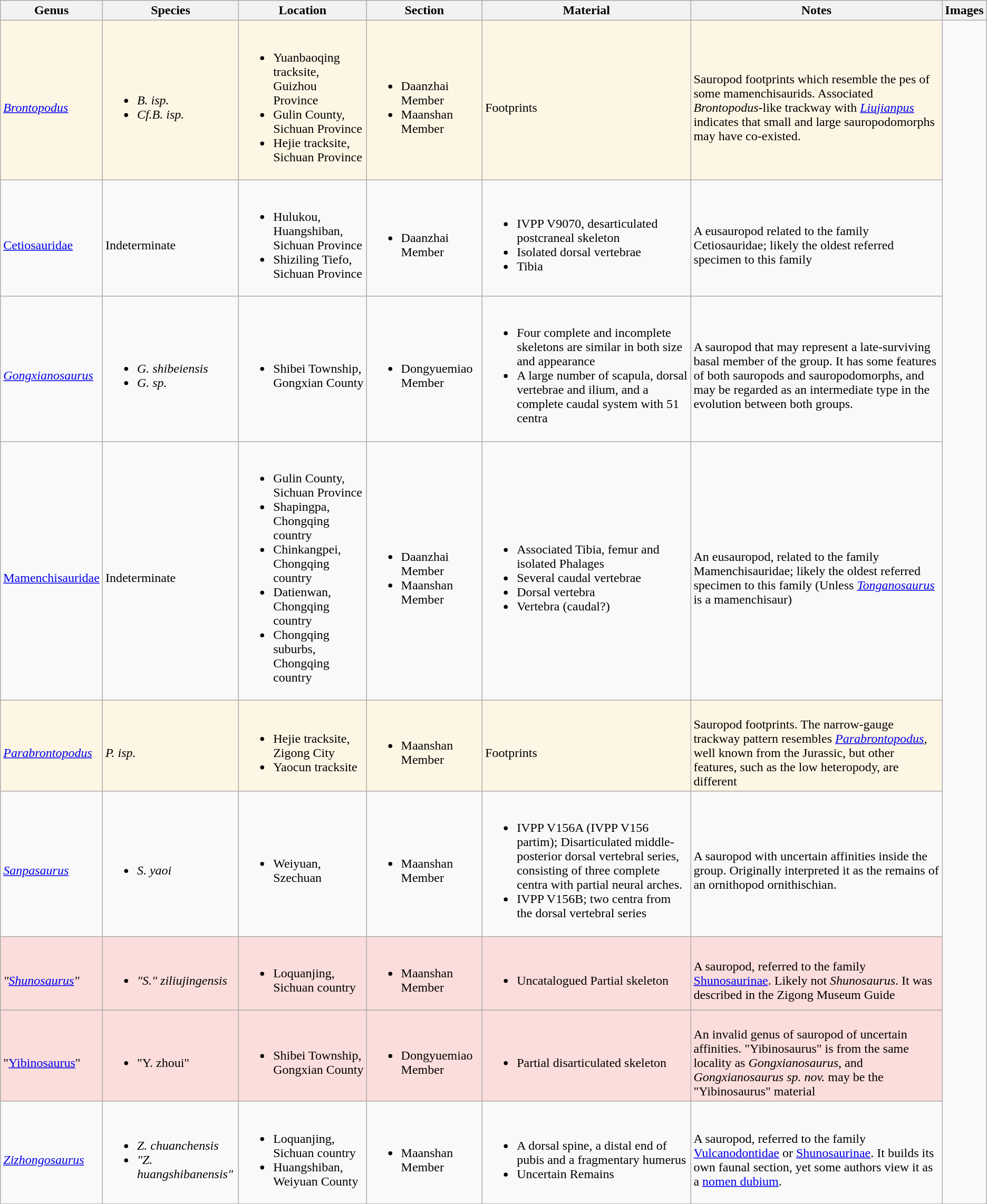<table class="wikitable" align="center">
<tr>
<th>Genus</th>
<th>Species</th>
<th>Location</th>
<th>Section</th>
<th>Material</th>
<th>Notes</th>
<th>Images</th>
</tr>
<tr>
<td style="background:#FEF6E4;"><br><em><a href='#'>Brontopodus</a></em></td>
<td style="background:#FEF6E4;"><br><ul><li><em>B. isp.</em></li><li><em>Cf.B. isp.</em></li></ul></td>
<td style="background:#FEF6E4;"><br><ul><li>Yuanbaoqing tracksite, Guizhou Province</li><li>Gulin County, Sichuan Province</li><li>Hejie tracksite, Sichuan Province</li></ul></td>
<td style="background:#FEF6E4;"><br><ul><li>Daanzhai Member</li><li>Maanshan Member</li></ul></td>
<td style="background:#FEF6E4;"><br>Footprints</td>
<td style="background:#FEF6E4;"><br>Sauropod footprints which resemble the pes of some mamenchisaurids. Associated <em>Brontopodus</em>-like trackway with <em><a href='#'>Liujianpus</a></em> indicates that small and large sauropodomorphs may have co-existed.</td>
<td rowspan = 100> </td>
</tr>
<tr>
<td><br><a href='#'>Cetiosauridae</a></td>
<td><br>Indeterminate</td>
<td><br><ul><li>Hulukou, Huangshiban, Sichuan Province</li><li>Shiziling Tiefo, Sichuan Province</li></ul></td>
<td><br><ul><li>Daanzhai Member</li></ul></td>
<td><br><ul><li>IVPP V9070, desarticulated postcraneal skeleton</li><li>Isolated dorsal vertebrae</li><li>Tibia</li></ul></td>
<td><br>A eusauropod related to the family Cetiosauridae; likely the oldest referred specimen to this family</td>
</tr>
<tr>
<td><br><em><a href='#'>Gongxianosaurus</a></em></td>
<td><br><ul><li><em>G. shibeiensis</em></li><li><em>G. sp.</em></li></ul></td>
<td><br><ul><li>Shibei Township, Gongxian County</li></ul></td>
<td><br><ul><li>Dongyuemiao Member</li></ul></td>
<td><br><ul><li>Four complete and incomplete skeletons are similar in both size and appearance</li><li>A large number of scapula, dorsal vertebrae and ilium, and a complete caudal system with 51 centra</li></ul></td>
<td><br>A sauropod that may represent a late-surviving basal member of the group. It has some features of both sauropods and sauropodomorphs, and may be regarded as an intermediate type in the evolution between both groups.</td>
</tr>
<tr>
<td><br><a href='#'>Mamenchisauridae</a></td>
<td><br>Indeterminate</td>
<td><br><ul><li>Gulin County, Sichuan Province</li><li>Shapingpa, Chongqing country</li><li>Chinkangpei, Chongqing country</li><li>Datienwan, Chongqing country</li><li>Chongqing suburbs, Chongqing country</li></ul></td>
<td><br><ul><li>Daanzhai Member</li><li>Maanshan Member</li></ul></td>
<td><br><ul><li>Associated Tibia, femur and isolated Phalages</li><li>Several caudal vertebrae</li><li>Dorsal vertebra</li><li>Vertebra (caudal?)</li></ul></td>
<td><br>An eusauropod, related to the family Mamenchisauridae; likely the oldest referred specimen to this family (Unless <em><a href='#'>Tonganosaurus</a></em> is a mamenchisaur)</td>
</tr>
<tr>
<td style="background:#FEF6E4;"><br><em><a href='#'>Parabrontopodus</a></em></td>
<td style="background:#FEF6E4;"><br><em>P. isp.</em></td>
<td style="background:#FEF6E4;"><br><ul><li>Hejie tracksite, Zigong City</li><li>Yaocun tracksite</li></ul></td>
<td style="background:#FEF6E4;"><br><ul><li>Maanshan Member</li></ul></td>
<td style="background:#FEF6E4;"><br>Footprints</td>
<td style="background:#FEF6E4;"><br>Sauropod footprints. The narrow-gauge trackway pattern resembles <em><a href='#'>Parabrontopodus</a></em>, well known from the Jurassic, but other features, such as the low heteropody, are different</td>
</tr>
<tr>
<td><br><em><a href='#'>Sanpasaurus</a></em></td>
<td><br><ul><li><em>S. yaoi</em></li></ul></td>
<td><br><ul><li>Weiyuan, Szechuan</li></ul></td>
<td><br><ul><li>Maanshan Member</li></ul></td>
<td><br><ul><li>IVPP V156A (IVPP V156 partim); Disarticulated middle-posterior dorsal vertebral series, consisting of three complete centra with partial neural arches.</li><li>IVPP V156B; two centra from the dorsal vertebral series</li></ul></td>
<td><br>A sauropod with uncertain affinities inside the group. Originally interpreted it as the remains of an ornithopod ornithischian.</td>
</tr>
<tr>
<td style="background:#fbdddb;"><br><em>"<a href='#'>Shunosaurus</a>"</em></td>
<td style="background:#fbdddb;"><br><ul><li><em>"S." ziliujingensis</em></li></ul></td>
<td style="background:#fbdddb;"><br><ul><li>Loquanjing, Sichuan country</li></ul></td>
<td style="background:#fbdddb;"><br><ul><li>Maanshan Member</li></ul></td>
<td style="background:#fbdddb;"><br><ul><li>Uncatalogued Partial skeleton</li></ul></td>
<td style="background:#fbdddb;"><br>A sauropod, referred to the family <a href='#'>Shunosaurinae</a>. Likely not <em>Shunosaurus</em>. It was described in the Zigong Museum Guide</td>
</tr>
<tr>
<td style="background:#fbdddb;"><br>"<a href='#'>Yibinosaurus</a>"</td>
<td style="background:#fbdddb;"><br><ul><li>"Y. zhoui"</li></ul></td>
<td style="background:#fbdddb;"><br><ul><li>Shibei Township, Gongxian County</li></ul></td>
<td style="background:#fbdddb;"><br><ul><li>Dongyuemiao Member</li></ul></td>
<td style="background:#fbdddb;"><br><ul><li>Partial disarticulated skeleton</li></ul></td>
<td style="background:#fbdddb;"><br>An invalid genus of sauropod of uncertain affinities. "Yibinosaurus" is from the same locality as <em>Gongxianosaurus</em>, and <em>Gongxianosaurus sp. nov.</em> may be the "Yibinosaurus" material</td>
</tr>
<tr>
<td><br><em><a href='#'>Zizhongosaurus</a></em></td>
<td><br><ul><li><em>Z. chuanchensis</em></li><li><em>"Z. huangshibanensis"</em></li></ul></td>
<td><br><ul><li>Loquanjing, Sichuan country</li><li>Huangshiban, Weiyuan County</li></ul></td>
<td><br><ul><li>Maanshan Member</li></ul></td>
<td><br><ul><li>A dorsal spine, a distal end of pubis and a fragmentary humerus</li><li>Uncertain Remains</li></ul></td>
<td><br>A sauropod, referred to the family <a href='#'>Vulcanodontidae</a> or <a href='#'>Shunosaurinae</a>. It builds its own faunal section, yet some authors view it as a <a href='#'>nomen dubium</a>.</td>
</tr>
<tr>
</tr>
</table>
